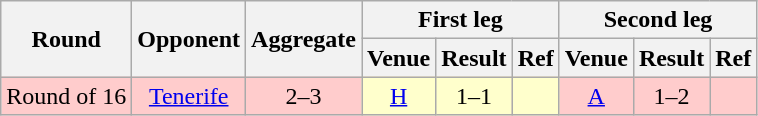<table class="wikitable" style="font-size:100%; text-align:center">
<tr>
<th rowspan="2">Round</th>
<th rowspan="2">Opponent</th>
<th rowspan="2">Aggregate</th>
<th colspan="3">First leg</th>
<th colspan="3">Second leg</th>
</tr>
<tr>
<th>Venue</th>
<th>Result</th>
<th>Ref</th>
<th>Venue</th>
<th>Result</th>
<th>Ref</th>
</tr>
<tr bgcolor= FFCCCC>
<td>Round of 16</td>
<td><a href='#'>Tenerife</a></td>
<td>2–3</td>
<td style="background:#FFFFCC"><a href='#'>H</a></td>
<td style="background:#FFFFCC">1–1</td>
<td style="background:#FFFFCC"></td>
<td><a href='#'>A</a></td>
<td>1–2</td>
<td></td>
</tr>
</table>
